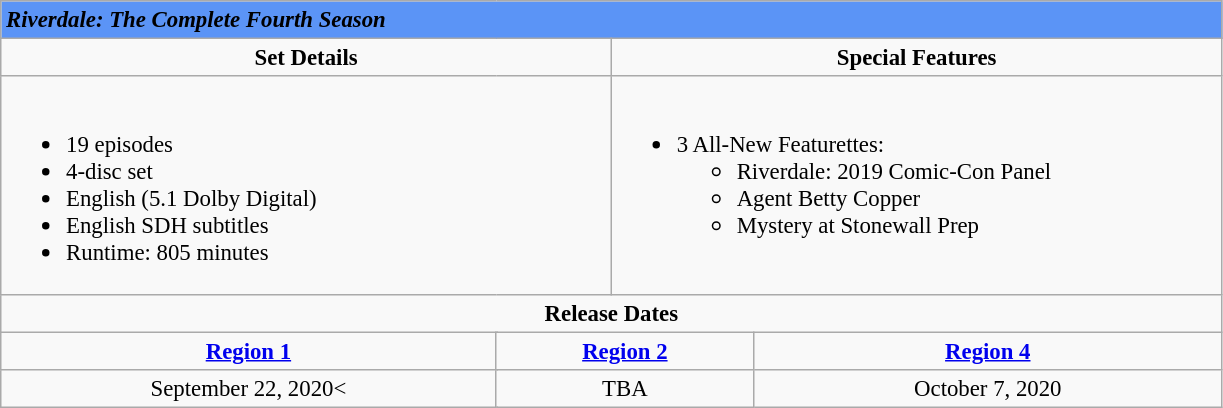<table class="wikitable" style="font-size: 95%;">
<tr style="background: #5B94F6;">
<td colspan="6"><span><strong><em>Riverdale: The Complete Fourth Season</em></strong></span></td>
</tr>
<tr style="vertical-align:top; text-align:center;">
<td style="width:400px;" colspan="3"><strong>Set Details</strong></td>
<td style="width:400px; " colspan="3"><strong>Special Features</strong></td>
</tr>
<tr valign="top">
<td colspan="3"  style="text-align:left; width:400px;"><br><ul><li>19 episodes</li><li>4-disc set</li><li>English (5.1 Dolby Digital)</li><li>English SDH subtitles</li><li>Runtime: 805 minutes</li></ul></td>
<td colspan="3"  style="text-align:left; width:400px;"><br><ul><li>3 All-New Featurettes:<ul><li>Riverdale: 2019 Comic-Con Panel</li><li>Agent Betty Copper</li><li>Mystery at Stonewall Prep</li></ul></li></ul></td>
</tr>
<tr>
<td colspan="6" style="text-align:center;"><strong>Release Dates</strong></td>
</tr>
<tr>
<td colspan="2" style="text-align:center;"><strong><a href='#'>Region 1</a></strong></td>
<td colspan="2" style="text-align:center;"><strong><a href='#'>Region 2</a></strong></td>
<td colspan="2" style="text-align:center;"><strong><a href='#'>Region 4</a></strong></td>
</tr>
<tr style="text-align:center;">
<td colspan="2">September 22, 2020<</td>
<td colspan="2">TBA</td>
<td colspan="2">October 7, 2020</td>
</tr>
</table>
